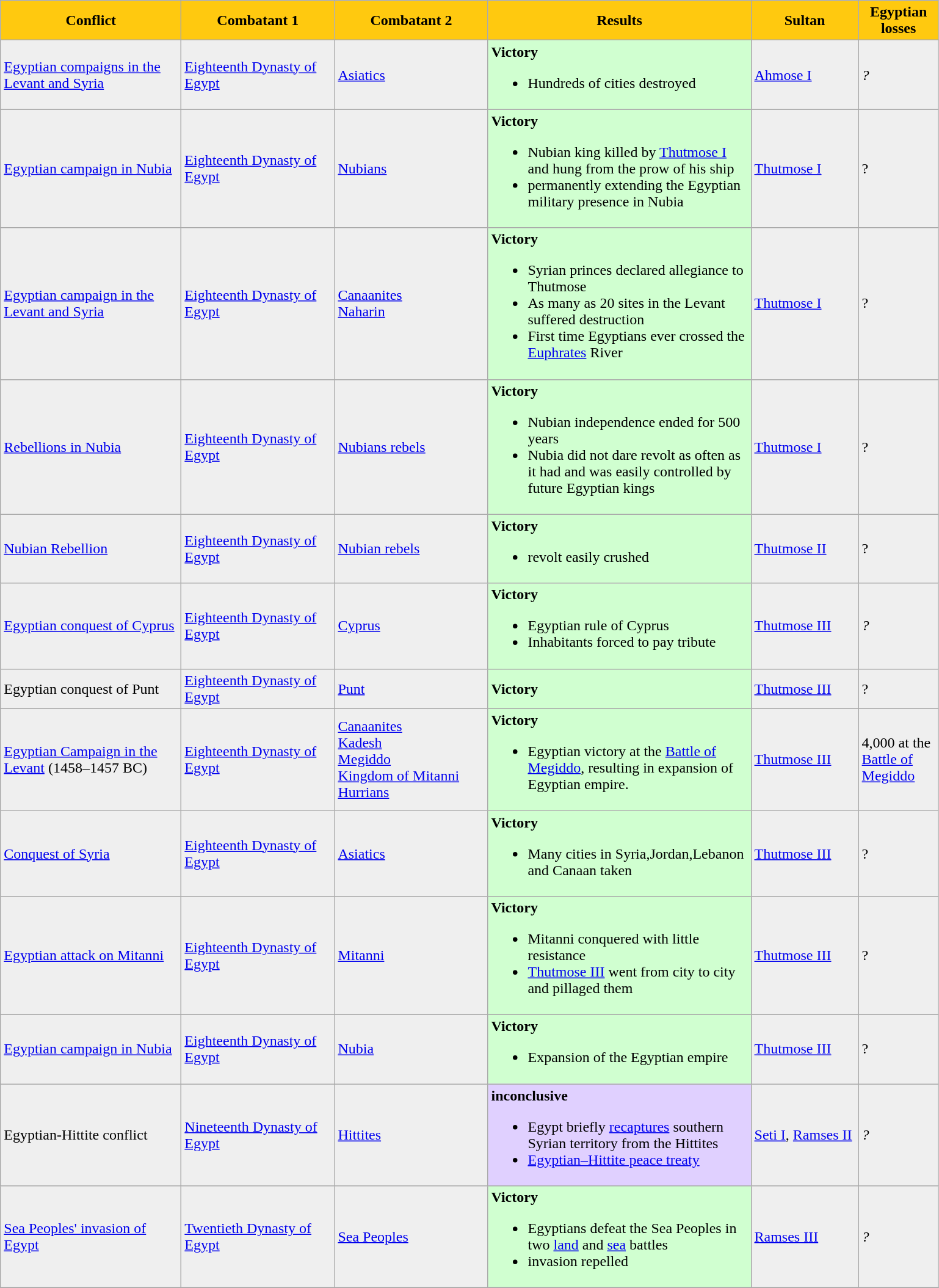<table class="wikitable">
<tr>
<th rowspan="1" style="background:#FFC90F" width="190px"><span>Conflict</span></th>
<th rowspan="1" style="background:#FFC90F" width="160px"><span>Combatant 1</span></th>
<th rowspan="1" style="background:#FFC90F" width="160px"><span>Combatant 2</span></th>
<th rowspan="1" style="background:#FFC90F" width="280px"><span>Results</span></th>
<th rowspan="1" style="background:#FFC90F" width="110px"><span>Sultan</span></th>
<th rowspan="1" style="background:#FFC90F" width="80px"><span>Egyptian<br>losses</span></th>
</tr>
<tr>
<td style="background:#efefef"><a href='#'>Egyptian compaigns in the Levant and Syria</a></td>
<td style="background:#efefef"><a href='#'>Eighteenth Dynasty of Egypt</a></td>
<td style="background:#efefef"><a href='#'>Asiatics</a></td>
<td style="background:#D0FFD0"><strong>Victory</strong><br><ul><li>Hundreds of cities destroyed</li></ul></td>
<td style="background:#efefef"><a href='#'>Ahmose I</a></td>
<td style="background:#efefef"><em>?</em></td>
</tr>
<tr>
<td style="background:#efefef"><a href='#'>Egyptian campaign in Nubia</a></td>
<td style="background:#efefef"><a href='#'>Eighteenth Dynasty of Egypt</a></td>
<td style="background:#efefef"><a href='#'>Nubians</a></td>
<td style="background:#D0FFD0"><strong>Victory</strong><br><ul><li>Nubian king killed by <a href='#'>Thutmose I</a> and hung from the prow of his ship</li><li>permanently extending the Egyptian military presence in Nubia</li></ul></td>
<td style="background:#efefef"><a href='#'>Thutmose I</a></td>
<td style="background:#efefef">?</td>
</tr>
<tr>
<td style="background:#efefef"><a href='#'>Egyptian campaign in the Levant and Syria</a></td>
<td style="background:#efefef"><a href='#'>Eighteenth Dynasty of Egypt</a></td>
<td style="background:#efefef"><a href='#'>Canaanites</a><br><a href='#'>Naharin</a></td>
<td style="background:#D0FFD0"><strong>Victory</strong><br><ul><li>Syrian princes declared allegiance to Thutmose</li><li>As many as 20 sites in the Levant suffered destruction</li><li>First time Egyptians ever crossed the <a href='#'>Euphrates</a> River</li></ul></td>
<td style="background:#efefef"><a href='#'>Thutmose I</a></td>
<td style="background:#efefef">?</td>
</tr>
<tr>
<td style="background:#efefef"><a href='#'>Rebellions in Nubia</a></td>
<td style="background:#efefef"><a href='#'>Eighteenth Dynasty of Egypt</a></td>
<td style="background:#efefef"><a href='#'>Nubians rebels</a></td>
<td style="background:#D0FFD0"><strong>Victory</strong><br><ul><li>Nubian independence ended for 500 years</li><li>Nubia did not dare revolt as often as it had and was easily controlled by future Egyptian kings</li></ul></td>
<td style="background:#efefef"><a href='#'>Thutmose I</a></td>
<td style="background:#efefef">?</td>
</tr>
<tr>
<td style="background:#efefef"><a href='#'>Nubian Rebellion</a></td>
<td style="background:#efefef"><a href='#'>Eighteenth Dynasty of Egypt</a></td>
<td style="background:#efefef"><a href='#'>Nubian rebels</a></td>
<td style="background:#D0FFD0"><strong>Victory</strong><br><ul><li>revolt easily crushed</li></ul></td>
<td style="background:#efefef"><a href='#'>Thutmose II</a></td>
<td style="background:#efefef">?</td>
</tr>
<tr>
<td style="background:#efefef"><a href='#'>Egyptian conquest of Cyprus</a></td>
<td style="background:#efefef"><a href='#'>Eighteenth Dynasty of Egypt</a></td>
<td style="background:#efefef"><a href='#'>Cyprus</a></td>
<td style="background:#D0FFD0"><strong>Victory</strong><br><ul><li>Egyptian rule of Cyprus</li><li>Inhabitants forced to pay tribute</li></ul></td>
<td style="background:#efefef"><a href='#'>Thutmose III</a></td>
<td style="background:#efefef"><em>?</em></td>
</tr>
<tr>
<td style="background:#efefef">Egyptian conquest of Punt</td>
<td style="background:#efefef"><a href='#'>Eighteenth Dynasty of Egypt</a></td>
<td style="background:#efefef"><a href='#'>Punt</a></td>
<td style="background:#D0FFD0"><strong>Victory</strong></td>
<td style="background:#efefef"><a href='#'>Thutmose III</a></td>
<td style="background:#efefef">?</td>
</tr>
<tr>
<td style="background:#efefef"><a href='#'>Egyptian Campaign in the Levant</a> (1458–1457 BC)</td>
<td style="background:#efefef"><a href='#'>Eighteenth Dynasty of Egypt</a></td>
<td style="background:#efefef"><a href='#'>Canaanites</a><br><a href='#'>Kadesh</a><br><a href='#'>Megiddo</a><br><a href='#'>Kingdom of Mitanni</a><br><a href='#'>Hurrians</a></td>
<td style="background:#D0FFD0"><strong>Victory</strong><br><ul><li>Egyptian victory at the <a href='#'>Battle of Megiddo</a>, resulting in expansion of Egyptian empire.</li></ul></td>
<td style="background:#efefef"><a href='#'>Thutmose III</a></td>
<td style="background:#efefef">4,000 at the <a href='#'>Battle of Megiddo</a></td>
</tr>
<tr>
<td style="background:#efefef"><a href='#'>Conquest of Syria</a></td>
<td style="background:#efefef"><a href='#'>Eighteenth Dynasty of Egypt</a></td>
<td style="background:#efefef"><a href='#'>Asiatics</a></td>
<td style="background:#D0FFD0"><strong>Victory</strong><br><ul><li>Many cities in Syria,Jordan,Lebanon and Canaan taken</li></ul></td>
<td style="background:#efefef"><a href='#'>Thutmose III</a></td>
<td style="background:#efefef">?</td>
</tr>
<tr>
<td style="background:#efefef"><a href='#'>Egyptian attack on Mitanni</a></td>
<td style="background:#efefef"><a href='#'>Eighteenth Dynasty of Egypt</a></td>
<td style="background:#efefef"><a href='#'>Mitanni</a></td>
<td style="background:#D0FFD0"><strong>Victory</strong><br><ul><li>Mitanni conquered with little resistance</li><li><a href='#'>Thutmose III</a> went from city to city and pillaged them</li></ul></td>
<td style="background:#efefef"><a href='#'>Thutmose III</a></td>
<td style="background:#efefef">?</td>
</tr>
<tr>
<td style="background:#efefef"><a href='#'>Egyptian campaign in Nubia</a></td>
<td style="background:#efefef"><a href='#'>Eighteenth Dynasty of Egypt</a></td>
<td style="background:#efefef"><a href='#'>Nubia</a></td>
<td style="background:#D0FFD0"><strong>Victory</strong><br><ul><li>Expansion of the Egyptian empire</li></ul></td>
<td style="background:#efefef"><a href='#'>Thutmose III</a></td>
<td style="background:#efefef">?</td>
</tr>
<tr>
<td style="background:#efefef">Egyptian-Hittite conflict</td>
<td style="background:#efefef"><a href='#'>Nineteenth Dynasty of Egypt</a></td>
<td style="background:#efefef"><a href='#'>Hittites</a></td>
<td style="background:#E0D0FF"><strong>inconclusive</strong><br><ul><li>Egypt briefly <a href='#'>recaptures</a> southern Syrian territory from the Hittites</li><li><a href='#'>Egyptian–Hittite peace treaty</a></li></ul></td>
<td style="background:#efefef"><a href='#'>Seti I</a>, <a href='#'>Ramses II</a></td>
<td style="background:#efefef"><em>?</em></td>
</tr>
<tr>
<td style="background:#efefef"><a href='#'>Sea Peoples' invasion of Egypt</a></td>
<td style="background:#efefef"><a href='#'>Twentieth Dynasty of Egypt</a></td>
<td style="background:#efefef"><a href='#'>Sea Peoples</a></td>
<td style="background:#D0FFD0"><strong>Victory</strong><br><ul><li>Egyptians defeat the Sea Peoples in two <a href='#'>land</a> and <a href='#'>sea</a> battles</li><li>invasion repelled</li></ul></td>
<td style="background:#efefef"><a href='#'>Ramses III</a></td>
<td style="background:#efefef"><em>?</em></td>
</tr>
<tr>
</tr>
</table>
